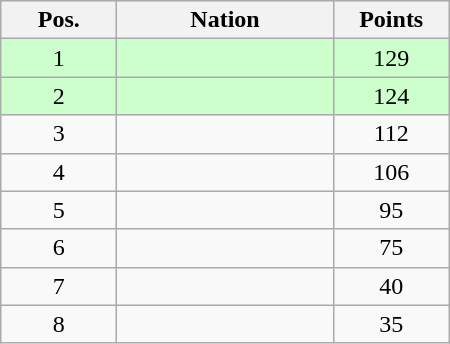<table class="wikitable gauche" cellspacing="1" style="width:300px;">
<tr style="background:#efefef; text-align:center;">
<th style="width:70px;">Pos.</th>
<th>Nation</th>
<th style="width:70px;">Points</th>
</tr>
<tr style="vertical-align:top; text-align:center; background:#ccffcc;">
<td>1</td>
<td style="text-align:left;"></td>
<td>129</td>
</tr>
<tr style="vertical-align:top; text-align:center; background:#ccffcc;">
<td>2</td>
<td style="text-align:left;"></td>
<td>124</td>
</tr>
<tr style="vertical-align:top; text-align:center;">
<td>3</td>
<td style="text-align:left;"></td>
<td>112</td>
</tr>
<tr style="vertical-align:top; text-align:center;">
<td>4</td>
<td style="text-align:left;"></td>
<td>106</td>
</tr>
<tr style="vertical-align:top; text-align:center;">
<td>5</td>
<td style="text-align:left;"></td>
<td>95</td>
</tr>
<tr style="vertical-align:top; text-align:center;">
<td>6</td>
<td style="text-align:left;"></td>
<td>75</td>
</tr>
<tr style="vertical-align:top; text-align:center;">
<td>7</td>
<td style="text-align:left;"></td>
<td>40</td>
</tr>
<tr style="vertical-align:top; text-align:center;">
<td>8</td>
<td style="text-align:left;"></td>
<td>35</td>
</tr>
</table>
